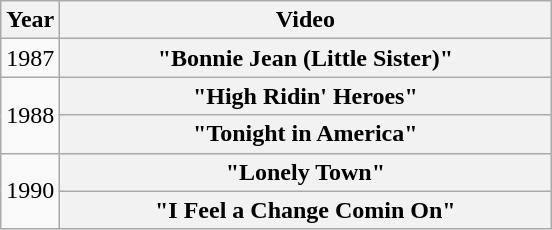<table class="wikitable plainrowheaders">
<tr>
<th>Year</th>
<th style="width:20em;">Video</th>
</tr>
<tr>
<td>1987</td>
<th scope="row">"Bonnie Jean (Little Sister)"</th>
</tr>
<tr>
<td rowspan="2">1988</td>
<th scope="row">"High Ridin' Heroes" </th>
</tr>
<tr>
<th scope="row">"Tonight in America"</th>
</tr>
<tr>
<td rowspan="2">1990</td>
<th scope="row">"Lonely Town"</th>
</tr>
<tr>
<th scope="row">"I Feel a Change Comin On"</th>
</tr>
</table>
